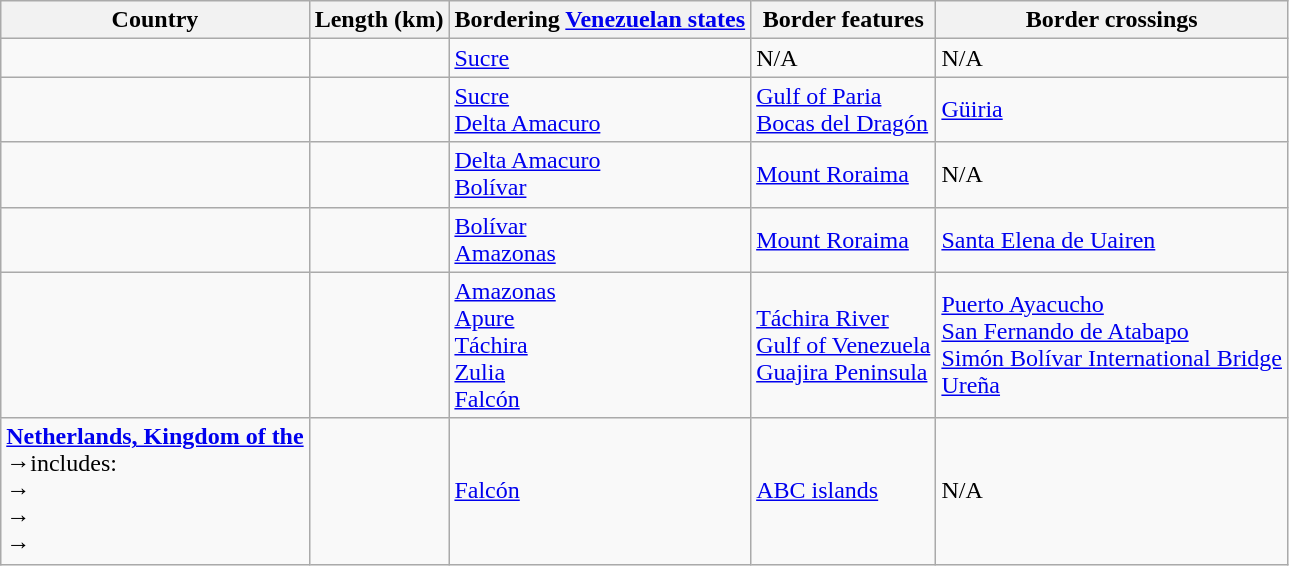<table class="wikitable sortable">
<tr>
<th>Country</th>
<th>Length (km)</th>
<th class="unsortable">Bordering <a href='#'>Venezuelan states</a></th>
<th class="unsortable">Border features</th>
<th class="unsortable">Border crossings</th>
</tr>
<tr>
<td><strong></strong></td>
<td></td>
<td><a href='#'>Sucre</a></td>
<td>N/A</td>
<td>N/A</td>
</tr>
<tr>
<td><strong></strong></td>
<td></td>
<td><a href='#'>Sucre</a> <br> <a href='#'>Delta Amacuro</a></td>
<td><a href='#'>Gulf of Paria</a> <br> <a href='#'>Bocas del Dragón</a></td>
<td><a href='#'>Güiria</a></td>
</tr>
<tr>
<td><strong></strong></td>
<td></td>
<td><a href='#'>Delta Amacuro</a> <br> <a href='#'>Bolívar</a></td>
<td><a href='#'>Mount Roraima</a></td>
<td>N/A</td>
</tr>
<tr>
<td><strong></strong></td>
<td></td>
<td><a href='#'>Bolívar</a> <br> <a href='#'>Amazonas</a></td>
<td><a href='#'>Mount Roraima</a></td>
<td><a href='#'>Santa Elena de Uairen</a></td>
</tr>
<tr>
<td><strong></strong></td>
<td></td>
<td><a href='#'>Amazonas</a> <br> <a href='#'>Apure</a> <br> <a href='#'>Táchira</a> <br> <a href='#'>Zulia</a> <br> <a href='#'>Falcón</a></td>
<td><a href='#'>Táchira River</a> <br> <a href='#'>Gulf of Venezuela</a> <br> <a href='#'>Guajira Peninsula</a></td>
<td><a href='#'>Puerto Ayacucho</a><br><a href='#'>San Fernando de Atabapo</a><br><a href='#'>Simón Bolívar International Bridge</a><br><a href='#'>Ureña</a></td>
</tr>
<tr>
<td><strong> <a href='#'>Netherlands, Kingdom of the</a></strong><br>→includes:<br>→<br>→<br>→</td>
<td></td>
<td><a href='#'>Falcón</a></td>
<td><a href='#'>ABC islands</a></td>
<td>N/A</td>
</tr>
</table>
